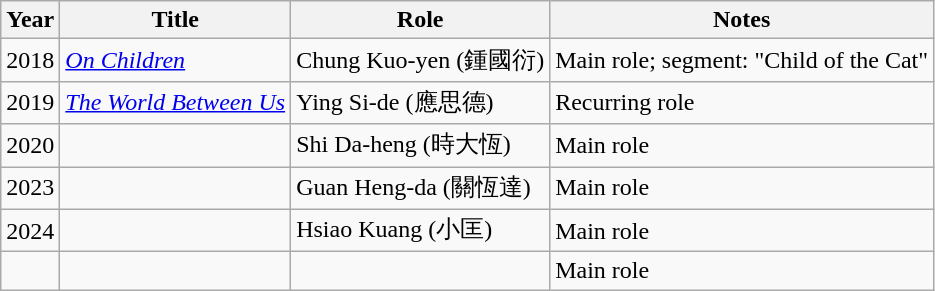<table class="wikitable">
<tr>
<th>Year</th>
<th>Title</th>
<th>Role</th>
<th>Notes</th>
</tr>
<tr>
<td>2018</td>
<td><em><a href='#'>On Children</a></em></td>
<td>Chung Kuo-yen (鍾國衍)</td>
<td>Main role; segment: "Child of the Cat"</td>
</tr>
<tr>
<td>2019</td>
<td><em><a href='#'>The World Between Us</a></em></td>
<td>Ying Si-de (應思德)</td>
<td>Recurring role</td>
</tr>
<tr>
<td>2020</td>
<td><em></em></td>
<td>Shi Da-heng (時大恆)</td>
<td>Main role</td>
</tr>
<tr>
<td>2023</td>
<td><em></em></td>
<td>Guan Heng-da (關恆達)</td>
<td>Main role</td>
</tr>
<tr>
<td>2024</td>
<td><em></em></td>
<td>Hsiao Kuang (小匡)</td>
<td>Main role</td>
</tr>
<tr>
<td></td>
<td><em></em></td>
<td></td>
<td>Main role</td>
</tr>
</table>
